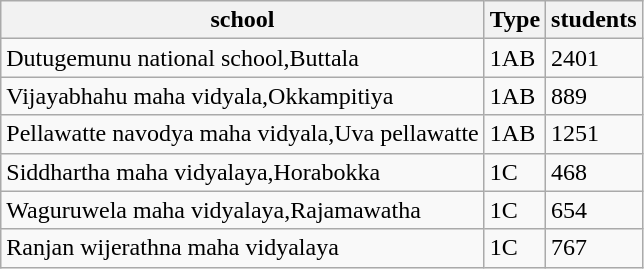<table class="wikitable">
<tr>
<th>school</th>
<th>Type</th>
<th>students</th>
</tr>
<tr>
<td>Dutugemunu national school,Buttala</td>
<td>1AB</td>
<td>2401</td>
</tr>
<tr>
<td>Vijayabhahu maha vidyala,Okkampitiya</td>
<td>1AB</td>
<td>889</td>
</tr>
<tr>
<td>Pellawatte navodya maha vidyala,Uva pellawatte</td>
<td>1AB</td>
<td>1251</td>
</tr>
<tr>
<td>Siddhartha maha vidyalaya,Horabokka</td>
<td>1C</td>
<td>468</td>
</tr>
<tr>
<td>Waguruwela maha vidyalaya,Rajamawatha</td>
<td>1C</td>
<td>654</td>
</tr>
<tr>
<td>Ranjan wijerathna maha vidyalaya</td>
<td>1C</td>
<td>767</td>
</tr>
</table>
